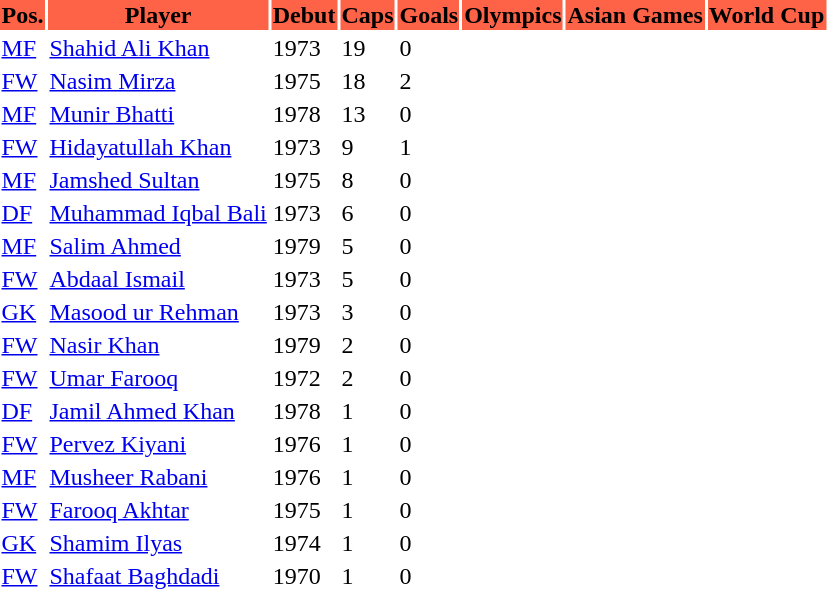<table class="sortable mw-collapsible mw-collapsed toccolours">
<tr>
<th style="background:#FF6347;">Pos.</th>
<th style="background:#FF6347;">Player</th>
<th style="background:#FF6347;">Debut</th>
<th style="background:#FF6347;">Caps</th>
<th style="background:#FF6347;">Goals</th>
<th style="background:#FF6347;">Olympics</th>
<th style="background:#FF6347;">Asian Games</th>
<th style="background:#FF6347;">World Cup</th>
</tr>
<tr>
<td><a href='#'>MF</a></td>
<td><a href='#'>Shahid Ali Khan</a></td>
<td>1973</td>
<td>19</td>
<td>0</td>
<td></td>
<td></td>
<td></td>
</tr>
<tr>
<td><a href='#'>FW</a></td>
<td><a href='#'>Nasim Mirza</a></td>
<td>1975</td>
<td>18</td>
<td>2</td>
<td></td>
<td></td>
<td></td>
</tr>
<tr>
<td><a href='#'>MF</a></td>
<td><a href='#'>Munir Bhatti</a></td>
<td>1978</td>
<td>13</td>
<td>0</td>
<td></td>
<td></td>
<td></td>
</tr>
<tr>
<td><a href='#'>FW</a></td>
<td><a href='#'>Hidayatullah Khan</a></td>
<td>1973</td>
<td>9</td>
<td>1</td>
<td></td>
<td></td>
<td></td>
</tr>
<tr>
<td><a href='#'>MF</a></td>
<td><a href='#'>Jamshed Sultan</a></td>
<td>1975</td>
<td>8</td>
<td>0</td>
<td></td>
<td></td>
<td></td>
</tr>
<tr>
<td><a href='#'>DF</a></td>
<td><a href='#'>Muhammad Iqbal Bali</a></td>
<td>1973</td>
<td>6</td>
<td>0</td>
<td></td>
<td></td>
<td></td>
</tr>
<tr>
<td><a href='#'>MF</a></td>
<td><a href='#'>Salim Ahmed</a></td>
<td>1979</td>
<td>5</td>
<td>0</td>
<td></td>
<td></td>
<td></td>
</tr>
<tr>
<td><a href='#'>FW</a></td>
<td><a href='#'>Abdaal Ismail</a></td>
<td>1973</td>
<td>5</td>
<td>0</td>
<td></td>
<td></td>
<td></td>
</tr>
<tr>
<td><a href='#'>GK</a></td>
<td><a href='#'>Masood ur Rehman</a></td>
<td>1973</td>
<td>3</td>
<td>0</td>
<td></td>
<td></td>
<td></td>
</tr>
<tr>
<td><a href='#'>FW</a></td>
<td><a href='#'>Nasir Khan</a></td>
<td>1979</td>
<td>2</td>
<td>0</td>
<td></td>
<td></td>
<td></td>
</tr>
<tr>
<td><a href='#'>FW</a></td>
<td><a href='#'>Umar Farooq</a></td>
<td>1972</td>
<td>2</td>
<td>0</td>
<td></td>
<td></td>
<td></td>
</tr>
<tr>
<td><a href='#'>DF</a></td>
<td><a href='#'>Jamil Ahmed Khan</a></td>
<td>1978</td>
<td>1</td>
<td>0</td>
<td></td>
<td></td>
<td></td>
</tr>
<tr>
<td><a href='#'>FW</a></td>
<td><a href='#'>Pervez Kiyani</a></td>
<td>1976</td>
<td>1</td>
<td>0</td>
<td></td>
<td></td>
<td></td>
</tr>
<tr>
<td><a href='#'>MF</a></td>
<td><a href='#'>Musheer Rabani</a></td>
<td>1976</td>
<td>1</td>
<td>0</td>
<td></td>
<td></td>
<td></td>
</tr>
<tr>
<td><a href='#'>FW</a></td>
<td><a href='#'>Farooq Akhtar</a></td>
<td>1975</td>
<td>1</td>
<td>0</td>
<td></td>
<td></td>
<td></td>
</tr>
<tr>
<td><a href='#'>GK</a></td>
<td><a href='#'>Shamim Ilyas</a></td>
<td>1974</td>
<td>1</td>
<td>0</td>
<td></td>
<td></td>
<td></td>
</tr>
<tr>
<td><a href='#'>FW</a></td>
<td><a href='#'>Shafaat Baghdadi</a></td>
<td>1970</td>
<td>1</td>
<td>0</td>
<td></td>
<td></td>
<td></td>
</tr>
</table>
